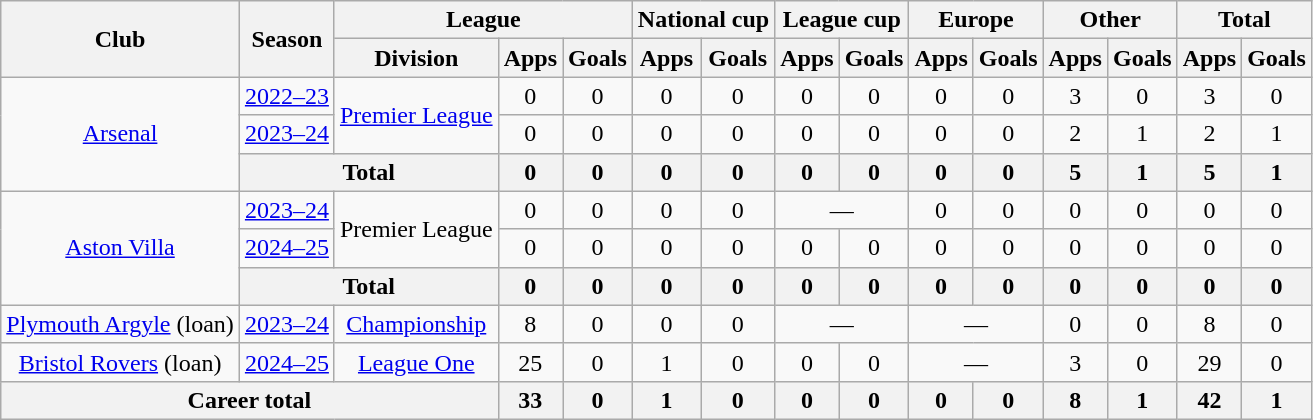<table class=wikitable style=text-align:center>
<tr>
<th rowspan="2">Club</th>
<th rowspan="2">Season</th>
<th colspan="3">League</th>
<th colspan="2">National cup</th>
<th colspan="2">League cup</th>
<th colspan="2">Europe</th>
<th colspan="2">Other</th>
<th colspan="2">Total</th>
</tr>
<tr>
<th>Division</th>
<th>Apps</th>
<th>Goals</th>
<th>Apps</th>
<th>Goals</th>
<th>Apps</th>
<th>Goals</th>
<th>Apps</th>
<th>Goals</th>
<th>Apps</th>
<th>Goals</th>
<th>Apps</th>
<th>Goals</th>
</tr>
<tr>
<td rowspan="3"><a href='#'>Arsenal</a></td>
<td><a href='#'>2022–23</a></td>
<td rowspan="2"><a href='#'>Premier League</a></td>
<td>0</td>
<td>0</td>
<td>0</td>
<td>0</td>
<td>0</td>
<td>0</td>
<td>0</td>
<td>0</td>
<td>3</td>
<td>0</td>
<td>3</td>
<td>0</td>
</tr>
<tr>
<td><a href='#'>2023–24</a></td>
<td>0</td>
<td>0</td>
<td>0</td>
<td>0</td>
<td>0</td>
<td>0</td>
<td>0</td>
<td>0</td>
<td>2</td>
<td>1</td>
<td>2</td>
<td>1</td>
</tr>
<tr>
<th colspan="2">Total</th>
<th>0</th>
<th>0</th>
<th>0</th>
<th>0</th>
<th>0</th>
<th>0</th>
<th>0</th>
<th>0</th>
<th>5</th>
<th>1</th>
<th>5</th>
<th>1</th>
</tr>
<tr>
<td rowspan="3"><a href='#'>Aston Villa</a></td>
<td><a href='#'>2023–24</a></td>
<td rowspan="2">Premier League</td>
<td>0</td>
<td>0</td>
<td>0</td>
<td>0</td>
<td colspan="2">—</td>
<td>0</td>
<td>0</td>
<td>0</td>
<td>0</td>
<td>0</td>
<td>0</td>
</tr>
<tr>
<td><a href='#'>2024–25</a></td>
<td>0</td>
<td>0</td>
<td>0</td>
<td>0</td>
<td>0</td>
<td>0</td>
<td>0</td>
<td>0</td>
<td>0</td>
<td>0</td>
<td>0</td>
<td>0</td>
</tr>
<tr>
<th colspan="2">Total</th>
<th>0</th>
<th>0</th>
<th>0</th>
<th>0</th>
<th>0</th>
<th>0</th>
<th>0</th>
<th>0</th>
<th>0</th>
<th>0</th>
<th>0</th>
<th>0</th>
</tr>
<tr>
<td><a href='#'>Plymouth Argyle</a> (loan)</td>
<td><a href='#'>2023–24</a></td>
<td><a href='#'>Championship</a></td>
<td>8</td>
<td>0</td>
<td>0</td>
<td>0</td>
<td colspan="2">—</td>
<td colspan="2">—</td>
<td>0</td>
<td>0</td>
<td>8</td>
<td>0</td>
</tr>
<tr>
<td><a href='#'>Bristol Rovers</a> (loan)</td>
<td><a href='#'>2024–25</a></td>
<td><a href='#'>League One</a></td>
<td>25</td>
<td>0</td>
<td>1</td>
<td>0</td>
<td>0</td>
<td>0</td>
<td colspan="2">—</td>
<td>3</td>
<td>0</td>
<td>29</td>
<td>0</td>
</tr>
<tr>
<th colspan="3">Career total</th>
<th>33</th>
<th>0</th>
<th>1</th>
<th>0</th>
<th>0</th>
<th>0</th>
<th>0</th>
<th>0</th>
<th>8</th>
<th>1</th>
<th>42</th>
<th>1</th>
</tr>
</table>
